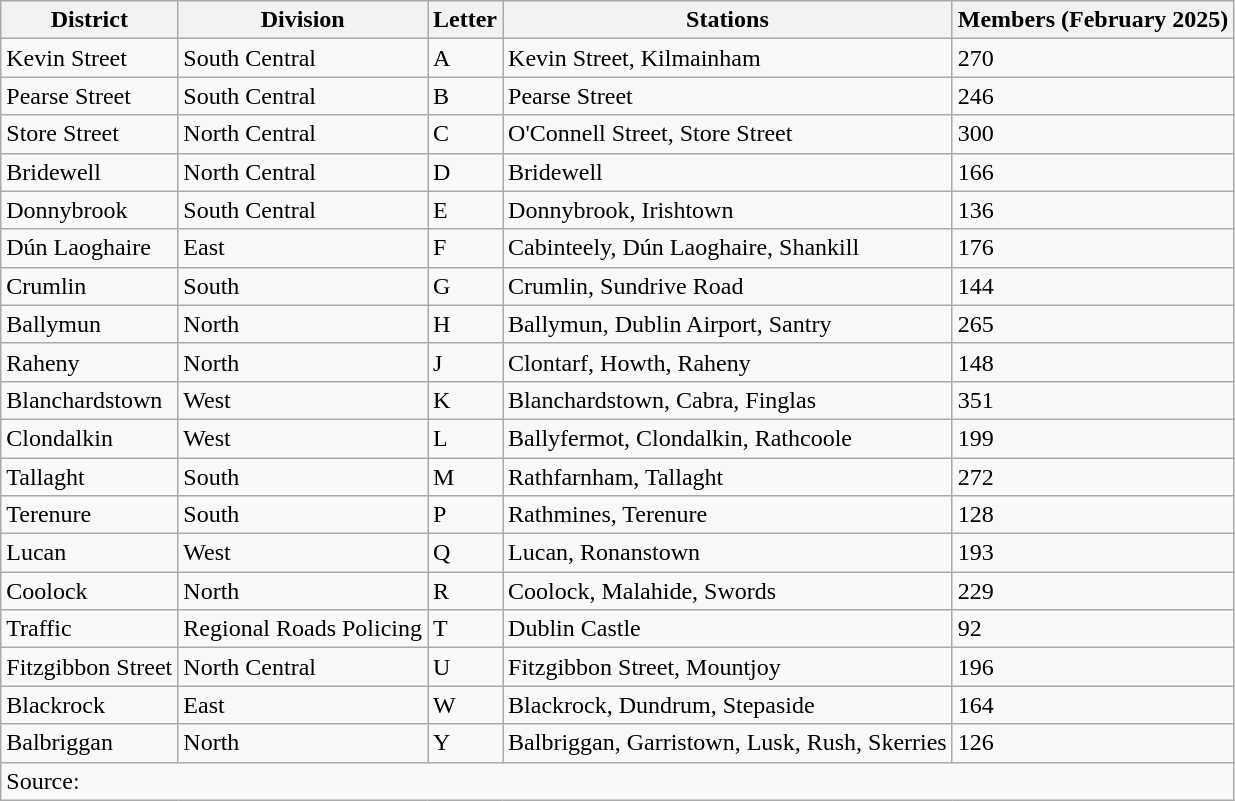<table class="wikitable sortable">
<tr>
<th><strong>District</strong></th>
<th><strong>Division</strong></th>
<th><strong>Letter</strong></th>
<th><strong>Stations</strong></th>
<th><strong>Members (February 2025)</strong></th>
</tr>
<tr>
<td>Kevin Street</td>
<td>South Central</td>
<td>A</td>
<td>Kevin Street, Kilmainham</td>
<td>270</td>
</tr>
<tr>
<td>Pearse Street</td>
<td>South Central</td>
<td>B</td>
<td>Pearse Street</td>
<td>246</td>
</tr>
<tr>
<td>Store Street</td>
<td>North Central</td>
<td>C</td>
<td>O'Connell Street, Store Street</td>
<td>300</td>
</tr>
<tr>
<td>Bridewell</td>
<td>North Central</td>
<td>D</td>
<td>Bridewell</td>
<td>166</td>
</tr>
<tr>
<td>Donnybrook</td>
<td>South Central</td>
<td>E</td>
<td>Donnybrook, Irishtown</td>
<td>136</td>
</tr>
<tr>
<td>Dún Laoghaire</td>
<td>East</td>
<td>F</td>
<td>Cabinteely, Dún Laoghaire, Shankill</td>
<td>176</td>
</tr>
<tr>
<td>Crumlin</td>
<td>South</td>
<td>G</td>
<td>Crumlin, Sundrive Road</td>
<td>144</td>
</tr>
<tr>
<td>Ballymun</td>
<td>North</td>
<td>H</td>
<td>Ballymun, Dublin Airport, Santry</td>
<td>265</td>
</tr>
<tr>
<td>Raheny</td>
<td>North</td>
<td>J</td>
<td>Clontarf, Howth, Raheny</td>
<td>148</td>
</tr>
<tr>
<td>Blanchardstown</td>
<td>West</td>
<td>K</td>
<td>Blanchardstown, Cabra, Finglas</td>
<td>351</td>
</tr>
<tr>
<td>Clondalkin</td>
<td>West</td>
<td>L</td>
<td>Ballyfermot, Clondalkin, Rathcoole</td>
<td>199</td>
</tr>
<tr>
<td>Tallaght</td>
<td>South</td>
<td>M</td>
<td>Rathfarnham, Tallaght</td>
<td>272</td>
</tr>
<tr>
<td>Terenure</td>
<td>South</td>
<td>P</td>
<td>Rathmines, Terenure</td>
<td>128</td>
</tr>
<tr>
<td>Lucan</td>
<td>West</td>
<td>Q</td>
<td>Lucan, Ronanstown</td>
<td>193</td>
</tr>
<tr>
<td>Coolock</td>
<td>North</td>
<td>R</td>
<td>Coolock, Malahide, Swords</td>
<td>229</td>
</tr>
<tr>
<td>Traffic</td>
<td>Regional Roads Policing</td>
<td>T</td>
<td>Dublin Castle</td>
<td>92</td>
</tr>
<tr>
<td>Fitzgibbon Street</td>
<td>North Central</td>
<td>U</td>
<td>Fitzgibbon Street, Mountjoy</td>
<td>196</td>
</tr>
<tr>
<td>Blackrock</td>
<td>East</td>
<td>W</td>
<td>Blackrock, Dundrum, Stepaside</td>
<td>164</td>
</tr>
<tr>
<td>Balbriggan</td>
<td>North</td>
<td>Y</td>
<td>Balbriggan, Garristown, Lusk, Rush, Skerries</td>
<td>126</td>
</tr>
<tr>
<td colspan="5">Source: </td>
</tr>
</table>
